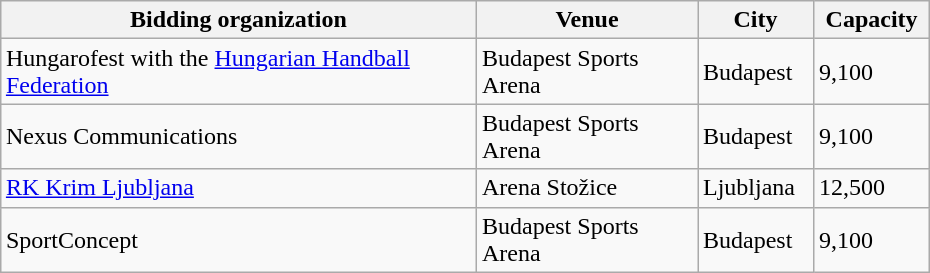<table class="wikitable" style="margin: 1em auto 1em auto;">
<tr>
<th width=310px>Bidding organization</th>
<th width=140px>Venue</th>
<th width=70px>City</th>
<th width=70px>Capacity</th>
</tr>
<tr>
<td>Hungarofest with the <a href='#'>Hungarian Handball Federation</a></td>
<td>Budapest Sports Arena</td>
<td>Budapest</td>
<td>9,100</td>
</tr>
<tr>
<td>Nexus Communications</td>
<td>Budapest Sports Arena</td>
<td>Budapest</td>
<td>9,100</td>
</tr>
<tr>
<td><a href='#'>RK Krim Ljubljana</a></td>
<td>Arena Stožice</td>
<td>Ljubljana</td>
<td>12,500</td>
</tr>
<tr>
<td>SportConcept</td>
<td>Budapest Sports Arena</td>
<td>Budapest</td>
<td>9,100</td>
</tr>
</table>
